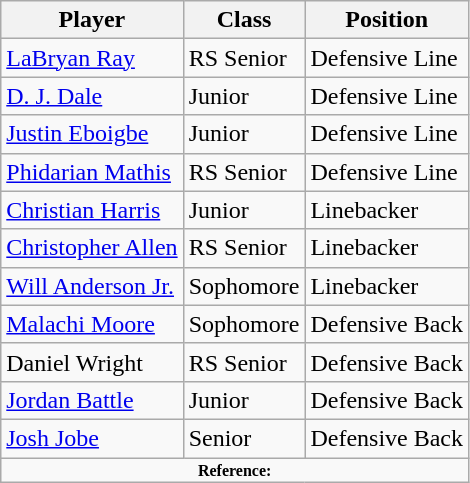<table class="wikitable">
<tr ;>
<th>Player</th>
<th>Class</th>
<th>Position</th>
</tr>
<tr>
<td><a href='#'>LaBryan Ray</a></td>
<td>RS Senior</td>
<td>Defensive Line</td>
</tr>
<tr>
<td><a href='#'>D. J. Dale</a></td>
<td>Junior</td>
<td>Defensive Line</td>
</tr>
<tr>
<td><a href='#'>Justin Eboigbe</a></td>
<td>Junior</td>
<td>Defensive Line</td>
</tr>
<tr>
<td><a href='#'>Phidarian Mathis</a></td>
<td>RS Senior</td>
<td>Defensive Line</td>
</tr>
<tr>
<td><a href='#'>Christian Harris</a></td>
<td>Junior</td>
<td>Linebacker</td>
</tr>
<tr>
<td><a href='#'>Christopher Allen</a></td>
<td>RS Senior</td>
<td>Linebacker</td>
</tr>
<tr>
<td><a href='#'>Will Anderson Jr.</a></td>
<td>Sophomore</td>
<td>Linebacker</td>
</tr>
<tr>
<td><a href='#'>Malachi Moore</a></td>
<td>Sophomore</td>
<td>Defensive Back</td>
</tr>
<tr>
<td>Daniel Wright</td>
<td>RS Senior</td>
<td>Defensive Back</td>
</tr>
<tr>
<td><a href='#'>Jordan Battle</a></td>
<td>Junior</td>
<td>Defensive Back</td>
</tr>
<tr>
<td><a href='#'>Josh Jobe</a></td>
<td>Senior</td>
<td>Defensive Back</td>
</tr>
<tr>
<td colspan="3"  style="font-size:8pt; text-align:center;"><strong>Reference:</strong></td>
</tr>
</table>
